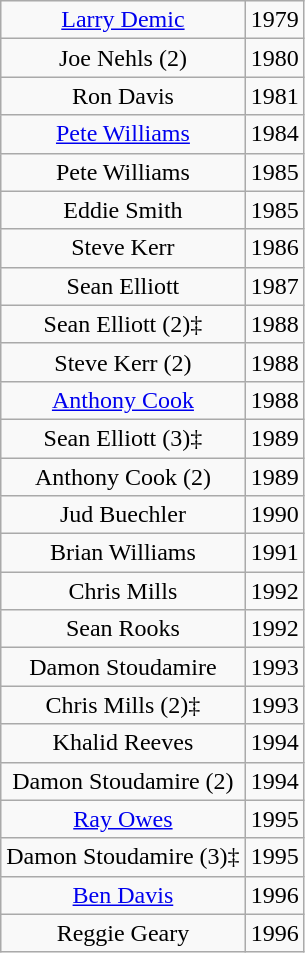<table class="wikitable" style="text-align:center;">
<tr>
<td><a href='#'>Larry Demic</a></td>
<td>1979</td>
</tr>
<tr>
<td>Joe Nehls (2)</td>
<td>1980</td>
</tr>
<tr>
<td>Ron Davis</td>
<td>1981</td>
</tr>
<tr>
<td><a href='#'>Pete Williams</a></td>
<td>1984</td>
</tr>
<tr>
<td>Pete Williams</td>
<td>1985</td>
</tr>
<tr>
<td>Eddie Smith</td>
<td>1985</td>
</tr>
<tr>
<td>Steve Kerr</td>
<td>1986</td>
</tr>
<tr>
<td>Sean Elliott</td>
<td>1987</td>
</tr>
<tr>
<td>Sean Elliott (2)‡</td>
<td>1988</td>
</tr>
<tr>
<td>Steve Kerr (2)</td>
<td>1988</td>
</tr>
<tr>
<td><a href='#'>Anthony Cook</a></td>
<td>1988</td>
</tr>
<tr>
<td>Sean Elliott (3)‡</td>
<td>1989</td>
</tr>
<tr>
<td>Anthony Cook (2)</td>
<td>1989</td>
</tr>
<tr>
<td>Jud Buechler</td>
<td>1990</td>
</tr>
<tr>
<td>Brian Williams</td>
<td>1991</td>
</tr>
<tr>
<td>Chris Mills</td>
<td>1992</td>
</tr>
<tr>
<td>Sean Rooks</td>
<td>1992</td>
</tr>
<tr>
<td>Damon Stoudamire</td>
<td>1993</td>
</tr>
<tr>
<td>Chris Mills (2)‡</td>
<td>1993</td>
</tr>
<tr>
<td>Khalid Reeves</td>
<td>1994</td>
</tr>
<tr>
<td>Damon Stoudamire (2)</td>
<td>1994</td>
</tr>
<tr>
<td><a href='#'>Ray Owes</a></td>
<td>1995</td>
</tr>
<tr>
<td>Damon Stoudamire (3)‡</td>
<td>1995</td>
</tr>
<tr>
<td><a href='#'>Ben Davis</a></td>
<td>1996</td>
</tr>
<tr>
<td>Reggie Geary</td>
<td>1996</td>
</tr>
</table>
